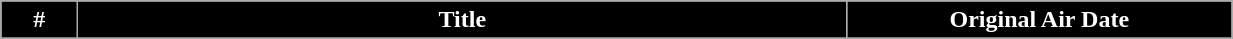<table class="wikitable plainrowheaders" style="width:65%;">
<tr>
<th style="background-color: #000000; color: #FFFFFF;" width="5%">#</th>
<th style="background-color: #000000; color: #FFFFFF;" width="50%">Title</th>
<th style="background-color: #000000; color: #FFFFFF;" width="25%">Original Air Date</th>
</tr>
<tr>
</tr>
</table>
